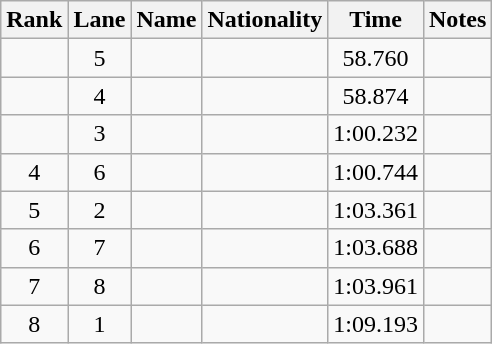<table class="wikitable sortable" style="text-align:center">
<tr>
<th>Rank</th>
<th>Lane</th>
<th>Name</th>
<th>Nationality</th>
<th>Time</th>
<th>Notes</th>
</tr>
<tr>
<td></td>
<td>5</td>
<td align=left></td>
<td align=left></td>
<td>58.760</td>
<td></td>
</tr>
<tr>
<td></td>
<td>4</td>
<td align=left></td>
<td align=left></td>
<td>58.874</td>
<td></td>
</tr>
<tr>
<td></td>
<td>3</td>
<td align=left></td>
<td align=left></td>
<td>1:00.232</td>
<td></td>
</tr>
<tr>
<td>4</td>
<td>6</td>
<td align=left></td>
<td align=left></td>
<td>1:00.744</td>
<td></td>
</tr>
<tr>
<td>5</td>
<td>2</td>
<td align=left></td>
<td align=left></td>
<td>1:03.361</td>
<td></td>
</tr>
<tr>
<td>6</td>
<td>7</td>
<td align=left></td>
<td align=left></td>
<td>1:03.688</td>
<td></td>
</tr>
<tr>
<td>7</td>
<td>8</td>
<td align=left></td>
<td align=left></td>
<td>1:03.961</td>
<td></td>
</tr>
<tr>
<td>8</td>
<td>1</td>
<td align=left></td>
<td align=left></td>
<td>1:09.193</td>
<td></td>
</tr>
</table>
